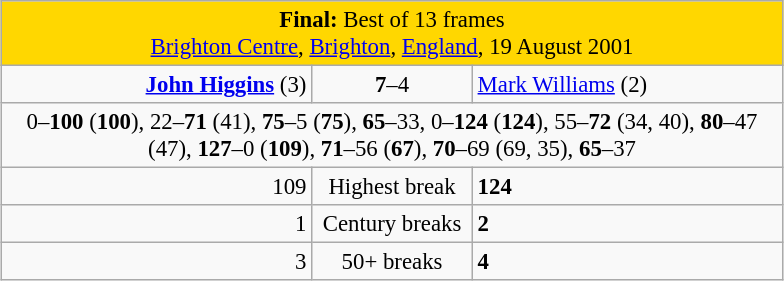<table class="wikitable" style="font-size: 95%; margin: 1em auto 1em auto;">
<tr>
<td colspan="3" style="text-align:center; background:gold;"><strong>Final:</strong> Best of 13 frames<br><a href='#'>Brighton Centre</a>, <a href='#'>Brighton</a>, <a href='#'>England</a>, 19 August 2001</td>
</tr>
<tr>
<td style="width:200px; text-align:right;"><strong><a href='#'>John Higgins</a></strong> (3)<br></td>
<td style="width:100px; text-align:center;"><strong>7</strong>–4</td>
<td style="width:200px;"><a href='#'>Mark Williams</a> (2)<br></td>
</tr>
<tr>
<td colspan="3" style="text-align:center; font-size:100%;">0–<strong>100</strong> (<strong>100</strong>), 22–<strong>71</strong> (41), <strong>75</strong>–5 (<strong>75</strong>), <strong>65</strong>–33, 0–<strong>124</strong> (<strong>124</strong>), 55–<strong>72</strong> (34, 40), <strong>80</strong>–47 (47), <strong>127</strong>–0 (<strong>109</strong>), <strong>71</strong>–56 (<strong>67</strong>), <strong>70</strong>–69 (69, 35), <strong>65</strong>–37</td>
</tr>
<tr>
<td style="text-align:right;">109</td>
<td style="text-align:center;">Highest break</td>
<td><strong>124</strong></td>
</tr>
<tr>
<td style="text-align:right;">1</td>
<td style="text-align:center;">Century breaks</td>
<td><strong>2</strong></td>
</tr>
<tr>
<td style="text-align:right;">3</td>
<td style="text-align:center;">50+ breaks</td>
<td><strong>4</strong></td>
</tr>
</table>
